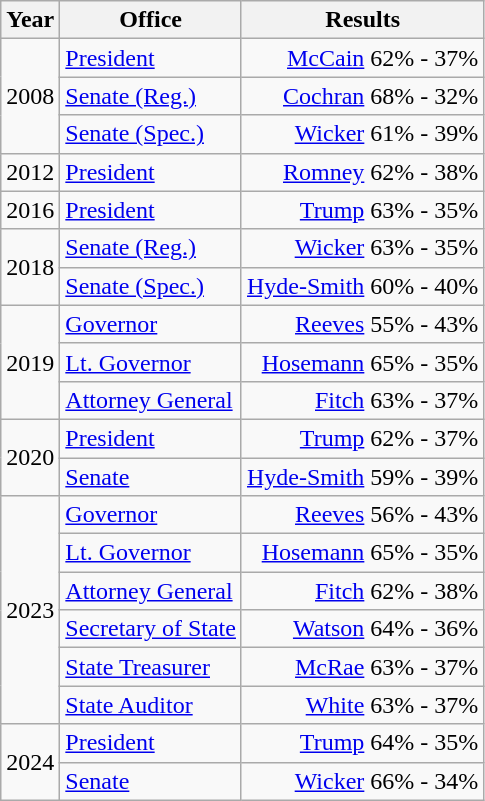<table class=wikitable>
<tr>
<th>Year</th>
<th>Office</th>
<th>Results</th>
</tr>
<tr>
<td rowspan=3>2008</td>
<td><a href='#'>President</a></td>
<td align="right" ><a href='#'>McCain</a> 62% - 37%</td>
</tr>
<tr>
<td><a href='#'>Senate (Reg.)</a></td>
<td align="right" ><a href='#'>Cochran</a> 68% - 32%</td>
</tr>
<tr>
<td><a href='#'>Senate (Spec.)</a></td>
<td align="right" ><a href='#'>Wicker</a> 61% - 39%</td>
</tr>
<tr>
<td>2012</td>
<td><a href='#'>President</a></td>
<td align="right" ><a href='#'>Romney</a> 62% - 38%</td>
</tr>
<tr>
<td>2016</td>
<td><a href='#'>President</a></td>
<td align="right" ><a href='#'>Trump</a> 63% - 35%</td>
</tr>
<tr>
<td rowspan=2>2018</td>
<td><a href='#'>Senate (Reg.)</a></td>
<td align="right" ><a href='#'>Wicker</a> 63% - 35%</td>
</tr>
<tr>
<td><a href='#'>Senate (Spec.)</a></td>
<td align="right" ><a href='#'>Hyde-Smith</a> 60% - 40%</td>
</tr>
<tr>
<td rowspan=3>2019</td>
<td><a href='#'>Governor</a></td>
<td align="right" ><a href='#'>Reeves</a> 55% - 43%</td>
</tr>
<tr>
<td><a href='#'>Lt. Governor</a></td>
<td align="right" ><a href='#'>Hosemann</a> 65% - 35%</td>
</tr>
<tr>
<td><a href='#'>Attorney General</a></td>
<td align="right" ><a href='#'>Fitch</a> 63% - 37%</td>
</tr>
<tr>
<td rowspan=2>2020</td>
<td><a href='#'>President</a></td>
<td align="right" ><a href='#'>Trump</a> 62% - 37%</td>
</tr>
<tr>
<td><a href='#'>Senate</a></td>
<td align="right" ><a href='#'>Hyde-Smith</a> 59% - 39%</td>
</tr>
<tr>
<td rowspan=6>2023</td>
<td><a href='#'>Governor</a></td>
<td align="right" ><a href='#'>Reeves</a> 56% - 43%</td>
</tr>
<tr>
<td><a href='#'>Lt. Governor</a></td>
<td align="right" ><a href='#'>Hosemann</a> 65% - 35%</td>
</tr>
<tr>
<td><a href='#'>Attorney General</a></td>
<td align="right" ><a href='#'>Fitch</a> 62% - 38%</td>
</tr>
<tr>
<td><a href='#'>Secretary of State</a></td>
<td align="right" ><a href='#'>Watson</a> 64% - 36%</td>
</tr>
<tr>
<td><a href='#'>State Treasurer</a></td>
<td align="right" ><a href='#'>McRae</a> 63% - 37%</td>
</tr>
<tr>
<td><a href='#'>State Auditor</a></td>
<td align="right" ><a href='#'>White</a> 63% - 37%</td>
</tr>
<tr>
<td rowspan=2>2024</td>
<td><a href='#'>President</a></td>
<td align="right" ><a href='#'>Trump</a> 64% - 35%</td>
</tr>
<tr>
<td><a href='#'>Senate</a></td>
<td align="right" ><a href='#'>Wicker</a> 66% - 34%</td>
</tr>
</table>
